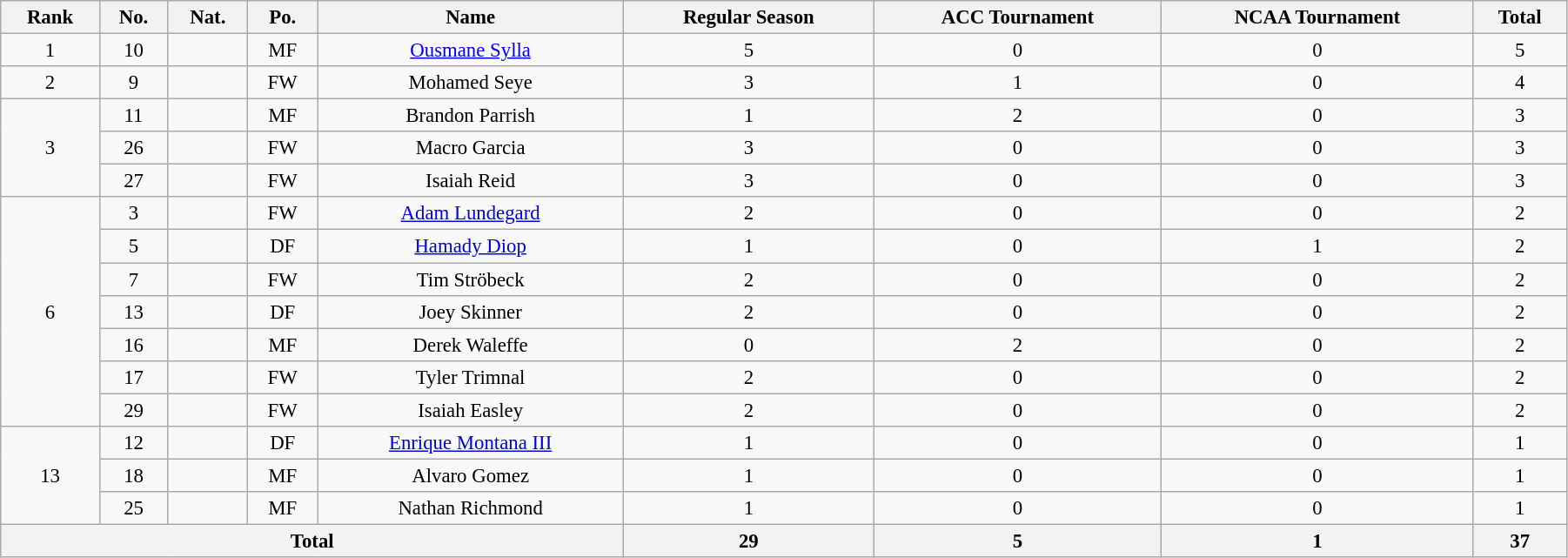<table class="wikitable" style="text-align:center; font-size:95%; width:95%;">
<tr>
<th>Rank</th>
<th>No.</th>
<th>Nat.</th>
<th>Po.</th>
<th>Name</th>
<th>Regular Season</th>
<th>ACC Tournament</th>
<th>NCAA Tournament</th>
<th>Total</th>
</tr>
<tr>
<td>1</td>
<td>10</td>
<td></td>
<td>MF</td>
<td><a href='#'>Ousmane Sylla</a></td>
<td>5</td>
<td>0</td>
<td>0</td>
<td>5</td>
</tr>
<tr>
<td>2</td>
<td>9</td>
<td></td>
<td>FW</td>
<td>Mohamed Seye</td>
<td>3</td>
<td>1</td>
<td>0</td>
<td>4</td>
</tr>
<tr>
<td rowspan=3>3</td>
<td>11</td>
<td></td>
<td>MF</td>
<td>Brandon Parrish</td>
<td>1</td>
<td>2</td>
<td>0</td>
<td>3</td>
</tr>
<tr>
<td>26</td>
<td></td>
<td>FW</td>
<td>Macro Garcia</td>
<td>3</td>
<td>0</td>
<td>0</td>
<td>3</td>
</tr>
<tr>
<td>27</td>
<td></td>
<td>FW</td>
<td>Isaiah Reid</td>
<td>3</td>
<td>0</td>
<td>0</td>
<td>3</td>
</tr>
<tr>
<td rowspan=7>6</td>
<td>3</td>
<td></td>
<td>FW</td>
<td><a href='#'>Adam Lundegard</a></td>
<td>2</td>
<td>0</td>
<td>0</td>
<td>2</td>
</tr>
<tr>
<td>5</td>
<td></td>
<td>DF</td>
<td><a href='#'>Hamady Diop</a></td>
<td>1</td>
<td>0</td>
<td>1</td>
<td>2</td>
</tr>
<tr>
<td>7</td>
<td></td>
<td>FW</td>
<td>Tim Ströbeck</td>
<td>2</td>
<td>0</td>
<td>0</td>
<td>2</td>
</tr>
<tr>
<td>13</td>
<td></td>
<td>DF</td>
<td>Joey Skinner</td>
<td>2</td>
<td>0</td>
<td>0</td>
<td>2</td>
</tr>
<tr>
<td>16</td>
<td></td>
<td>MF</td>
<td>Derek Waleffe</td>
<td>0</td>
<td>2</td>
<td>0</td>
<td>2</td>
</tr>
<tr>
<td>17</td>
<td></td>
<td>FW</td>
<td>Tyler Trimnal</td>
<td>2</td>
<td>0</td>
<td>0</td>
<td>2</td>
</tr>
<tr>
<td>29</td>
<td></td>
<td>FW</td>
<td>Isaiah Easley</td>
<td>2</td>
<td>0</td>
<td>0</td>
<td>2</td>
</tr>
<tr>
<td rowspan=3>13</td>
<td>12</td>
<td></td>
<td>DF</td>
<td><a href='#'>Enrique Montana III</a></td>
<td>1</td>
<td>0</td>
<td>0</td>
<td>1</td>
</tr>
<tr>
<td>18</td>
<td></td>
<td>MF</td>
<td>Alvaro Gomez</td>
<td>1</td>
<td>0</td>
<td>0</td>
<td>1</td>
</tr>
<tr>
<td>25</td>
<td></td>
<td>MF</td>
<td>Nathan Richmond</td>
<td>1</td>
<td>0</td>
<td>0</td>
<td>1</td>
</tr>
<tr>
<th colspan=5>Total</th>
<th>29</th>
<th>5</th>
<th>1</th>
<th>37</th>
</tr>
</table>
